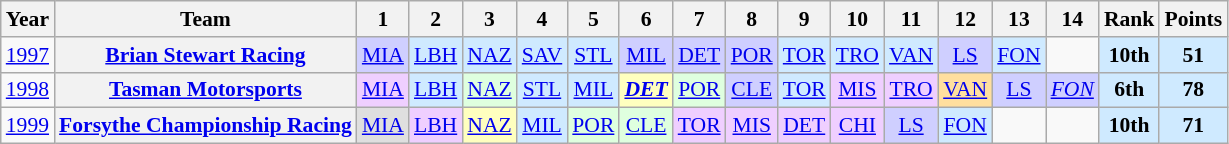<table class="wikitable" style="text-align:center; font-size:90%">
<tr>
<th>Year</th>
<th>Team</th>
<th>1</th>
<th>2</th>
<th>3</th>
<th>4</th>
<th>5</th>
<th>6</th>
<th>7</th>
<th>8</th>
<th>9</th>
<th>10</th>
<th>11</th>
<th>12</th>
<th>13</th>
<th>14</th>
<th>Rank</th>
<th>Points</th>
</tr>
<tr>
<td><a href='#'>1997</a></td>
<th><a href='#'>Brian Stewart Racing</a></th>
<td style="background:#CFCFFF;"><a href='#'>MIA</a><br></td>
<td style="background:#CFEAFF;"><a href='#'>LBH</a><br></td>
<td style="background:#CFEAFF;"><a href='#'>NAZ</a><br></td>
<td style="background:#CFEAFF;"><a href='#'>SAV</a><br></td>
<td style="background:#CFEAFF;"><a href='#'>STL</a><br></td>
<td style="background:#CFCFFF;"><a href='#'>MIL</a><br></td>
<td style="background:#CFCFFF;"><a href='#'>DET</a><br></td>
<td style="background:#CFCFFF;"><a href='#'>POR</a><br></td>
<td style="background:#CFEAFF;"><a href='#'>TOR</a><br></td>
<td style="background:#CFEAFF;"><a href='#'>TRO</a><br></td>
<td style="background:#CFEAFF;"><a href='#'>VAN</a><br></td>
<td style="background:#CFCFFF;"><a href='#'>LS</a><br></td>
<td style="background:#CFEAFF;"><a href='#'>FON</a><br></td>
<td></td>
<th style="background:#CFEAFF;"><strong>10th</strong></th>
<th style="background:#CFEAFF;"><strong>51</strong></th>
</tr>
<tr>
<td><a href='#'>1998</a></td>
<th><a href='#'>Tasman Motorsports</a></th>
<td style="background:#EFCFFF;"><a href='#'>MIA</a><br></td>
<td style="background:#CFEAFF;"><a href='#'>LBH</a><br></td>
<td style="background:#DFFFDF;"><a href='#'>NAZ</a><br></td>
<td style="background:#CFEAFF;"><a href='#'>STL</a><br></td>
<td style="background:#CFEAFF;"><a href='#'>MIL</a><br></td>
<td style="background:#FFFFBF;"><strong><em><a href='#'>DET</a></em></strong><br></td>
<td style="background:#DFFFDF;"><a href='#'>POR</a><br></td>
<td style="background:#CFCFFF;"><a href='#'>CLE</a><br></td>
<td style="background:#CFEAFF;"><a href='#'>TOR</a><br></td>
<td style="background:#EFCFFF;"><a href='#'>MIS</a><br></td>
<td style="background:#EFCFFF;"><a href='#'>TRO</a><br></td>
<td style="background:#FFDF9F;"><a href='#'>VAN</a><br></td>
<td style="background:#CFCFFF;"><a href='#'>LS</a><br></td>
<td style="background:#CFCFFF;"><em><a href='#'>FON</a></em><br></td>
<th style="background:#CFEAFF;"><strong>6th</strong></th>
<th style="background:#CFEAFF;"><strong>78</strong></th>
</tr>
<tr>
<td><a href='#'>1999</a></td>
<th><a href='#'>Forsythe Championship Racing</a></th>
<td style="background:#DFDFDF;"><a href='#'>MIA</a><br></td>
<td style="background:#EFCFFF;"><a href='#'>LBH</a><br></td>
<td style="background:#FFFFBF;"><a href='#'>NAZ</a><br></td>
<td style="background:#CFEAFF;"><a href='#'>MIL</a><br></td>
<td style="background:#DFFFDF;"><a href='#'>POR</a><br></td>
<td style="background:#DFFFDF;"><a href='#'>CLE</a><br></td>
<td style="background:#EFCFFF;"><a href='#'>TOR</a><br></td>
<td style="background:#EFCFFF;"><a href='#'>MIS</a><br></td>
<td style="background:#EFCFFF;"><a href='#'>DET</a><br></td>
<td style="background:#EFCFFF;"><a href='#'>CHI</a><br></td>
<td style="background:#CFCFFF;"><a href='#'>LS</a><br></td>
<td style="background:#CFEAFF;"><a href='#'>FON</a><br></td>
<td></td>
<td></td>
<th style="background:#CFEAFF;"><strong>10th</strong></th>
<th style="background:#CFEAFF;"><strong>71</strong></th>
</tr>
</table>
